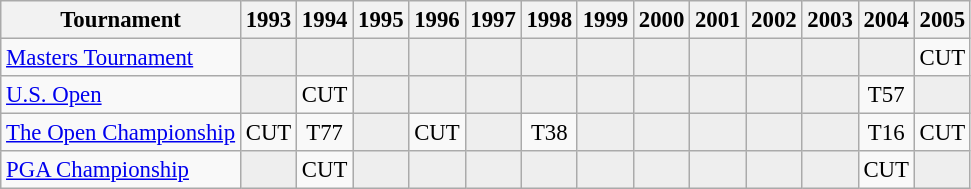<table class="wikitable" style="font-size:95%;text-align:center;">
<tr>
<th>Tournament</th>
<th>1993</th>
<th>1994</th>
<th>1995</th>
<th>1996</th>
<th>1997</th>
<th>1998</th>
<th>1999</th>
<th>2000</th>
<th>2001</th>
<th>2002</th>
<th>2003</th>
<th>2004</th>
<th>2005</th>
</tr>
<tr>
<td align=left><a href='#'>Masters Tournament</a></td>
<td style="background:#eeeeee;"></td>
<td style="background:#eeeeee;"></td>
<td style="background:#eeeeee;"></td>
<td style="background:#eeeeee;"></td>
<td style="background:#eeeeee;"></td>
<td style="background:#eeeeee;"></td>
<td style="background:#eeeeee;"></td>
<td style="background:#eeeeee;"></td>
<td style="background:#eeeeee;"></td>
<td style="background:#eeeeee;"></td>
<td style="background:#eeeeee;"></td>
<td style="background:#eeeeee;"></td>
<td>CUT</td>
</tr>
<tr>
<td align=left><a href='#'>U.S. Open</a></td>
<td style="background:#eeeeee;"></td>
<td>CUT</td>
<td style="background:#eeeeee;"></td>
<td style="background:#eeeeee;"></td>
<td style="background:#eeeeee;"></td>
<td style="background:#eeeeee;"></td>
<td style="background:#eeeeee;"></td>
<td style="background:#eeeeee;"></td>
<td style="background:#eeeeee;"></td>
<td style="background:#eeeeee;"></td>
<td style="background:#eeeeee;"></td>
<td>T57</td>
<td style="background:#eeeeee;"></td>
</tr>
<tr>
<td align=left><a href='#'>The Open Championship</a></td>
<td>CUT</td>
<td>T77</td>
<td style="background:#eeeeee;"></td>
<td>CUT</td>
<td style="background:#eeeeee;"></td>
<td>T38</td>
<td style="background:#eeeeee;"></td>
<td style="background:#eeeeee;"></td>
<td style="background:#eeeeee;"></td>
<td style="background:#eeeeee;"></td>
<td style="background:#eeeeee;"></td>
<td>T16</td>
<td>CUT</td>
</tr>
<tr>
<td align=left><a href='#'>PGA Championship</a></td>
<td style="background:#eeeeee;"></td>
<td>CUT</td>
<td style="background:#eeeeee;"></td>
<td style="background:#eeeeee;"></td>
<td style="background:#eeeeee;"></td>
<td style="background:#eeeeee;"></td>
<td style="background:#eeeeee;"></td>
<td style="background:#eeeeee;"></td>
<td style="background:#eeeeee;"></td>
<td style="background:#eeeeee;"></td>
<td style="background:#eeeeee;"></td>
<td>CUT</td>
<td style="background:#eeeeee;"></td>
</tr>
</table>
